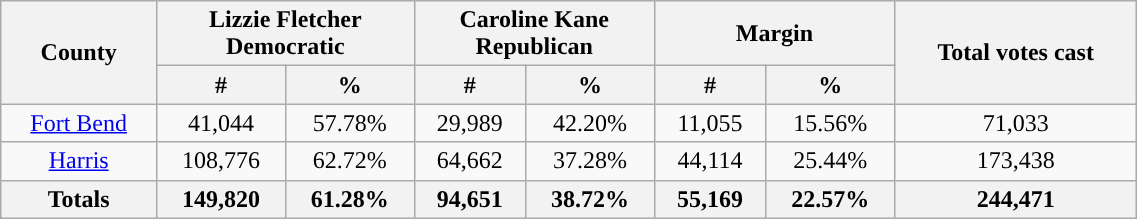<table width="60%"  class="wikitable sortable" style="text-align:center">
<tr>
<th rowspan="2">County</th>
<th style="text-align:center;" colspan="2">Lizzie Fletcher<br>Democratic</th>
<th style="text-align:center;" colspan="2">Caroline Kane<br>Republican</th>
<th style="text-align:center;" colspan="2">Margin</th>
<th rowspan="2" style="text-align:center;">Total votes cast</th>
</tr>
<tr>
<th style="text-align:center;" data-sort-type="number">#</th>
<th style="text-align:center;" data-sort-type="number">%</th>
<th style="text-align:center;" data-sort-type="number">#</th>
<th style="text-align:center;" data-sort-type="number">%</th>
<th style="text-align:center;" data-sort-type="number">#</th>
<th style="text-align:center;" data-sort-type="number">%</th>
</tr>
<tr style="text-align:center;">
<td style="color:black;background-color:"><a href='#'>Fort Bend</a></td>
<td style="color:black;background-color:">41,044</td>
<td style="color:black;background-color:">57.78%</td>
<td style="background-color:">29,989</td>
<td style="background-color:">42.20%</td>
<td style="color:black;background-color:">11,055</td>
<td style="color:black;background-color:">15.56%</td>
<td style="color:black;background-color:">71,033</td>
</tr>
<tr style="text-align:center;">
<td style="color:black;background-color:"><a href='#'>Harris</a></td>
<td style="color:black;background-color:">108,776</td>
<td style="color:black;background-color:">62.72%</td>
<td style="background-color:">64,662</td>
<td style="background-color:">37.28%</td>
<td style="color:black;background-color:">44,114</td>
<td style="color:black;background-color:">25.44%</td>
<td style="color:black;background-color:">173,438</td>
</tr>
<tr style="text-align:center;">
<th>Totals</th>
<th>149,820</th>
<th>61.28%</th>
<th>94,651</th>
<th>38.72%</th>
<th>55,169</th>
<th>22.57%</th>
<th>244,471</th>
</tr>
</table>
